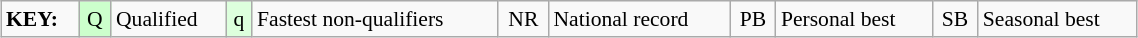<table class="wikitable" style="margin:0.5em auto; font-size:90%;position:relative;" width=60%>
<tr>
<td><strong>KEY:</strong></td>
<td bgcolor=ccffcc align=center>Q</td>
<td>Qualified</td>
<td bgcolor=ddffdd align=center>q</td>
<td>Fastest non-qualifiers</td>
<td align=center>NR</td>
<td>National record</td>
<td align=center>PB</td>
<td>Personal best</td>
<td align=center>SB</td>
<td>Seasonal best</td>
</tr>
</table>
